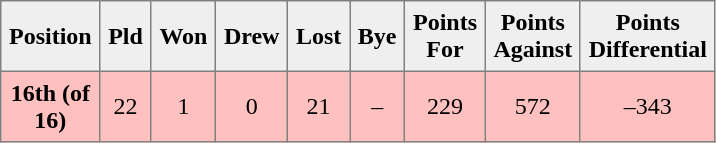<table style=border-collapse:collapse border=1 cellspacing=0 cellpadding=5>
<tr style="text-align:center; background:#efefef;">
<th width=20>Position</th>
<th width=20>Pld</th>
<th width=20>Won</th>
<th width=20>Drew</th>
<th width=20>Lost</th>
<th width=20>Bye</th>
<th width=20>Points For</th>
<th width=20>Points Against</th>
<th width=25>Points Differential</th>
</tr>
<tr style="text-align:center; background:#ffc0c0;">
<td><strong>16th (of 16)</strong></td>
<td>22</td>
<td>1</td>
<td>0</td>
<td>21</td>
<td>–</td>
<td>229</td>
<td>572</td>
<td>–343</td>
</tr>
</table>
